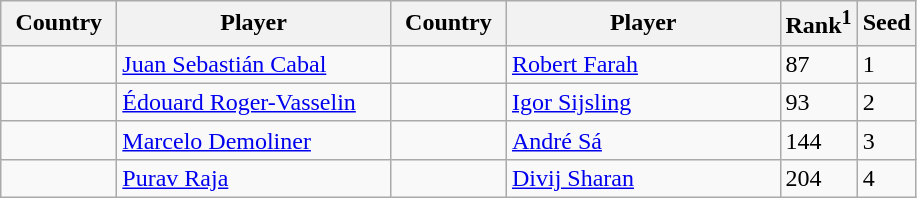<table class="sortable wikitable">
<tr>
<th width="70">Country</th>
<th width="175">Player</th>
<th width="70">Country</th>
<th width="175">Player</th>
<th>Rank<sup>1</sup></th>
<th>Seed</th>
</tr>
<tr>
<td></td>
<td><a href='#'>Juan Sebastián Cabal</a></td>
<td></td>
<td><a href='#'>Robert Farah</a></td>
<td>87</td>
<td>1</td>
</tr>
<tr>
<td></td>
<td><a href='#'>Édouard Roger-Vasselin</a></td>
<td></td>
<td><a href='#'>Igor Sijsling</a></td>
<td>93</td>
<td>2</td>
</tr>
<tr>
<td></td>
<td><a href='#'>Marcelo Demoliner</a></td>
<td></td>
<td><a href='#'>André Sá</a></td>
<td>144</td>
<td>3</td>
</tr>
<tr>
<td></td>
<td><a href='#'>Purav Raja</a></td>
<td></td>
<td><a href='#'>Divij Sharan</a></td>
<td>204</td>
<td>4</td>
</tr>
</table>
